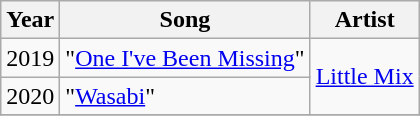<table class="wikitable sortable">
<tr>
<th>Year</th>
<th>Song</th>
<th>Artist</th>
</tr>
<tr>
<td>2019</td>
<td>"<a href='#'>One I've Been Missing</a>"</td>
<td rowspan="2"><a href='#'>Little Mix</a></td>
</tr>
<tr>
<td>2020</td>
<td>"<a href='#'>Wasabi</a>"</td>
</tr>
<tr>
</tr>
</table>
